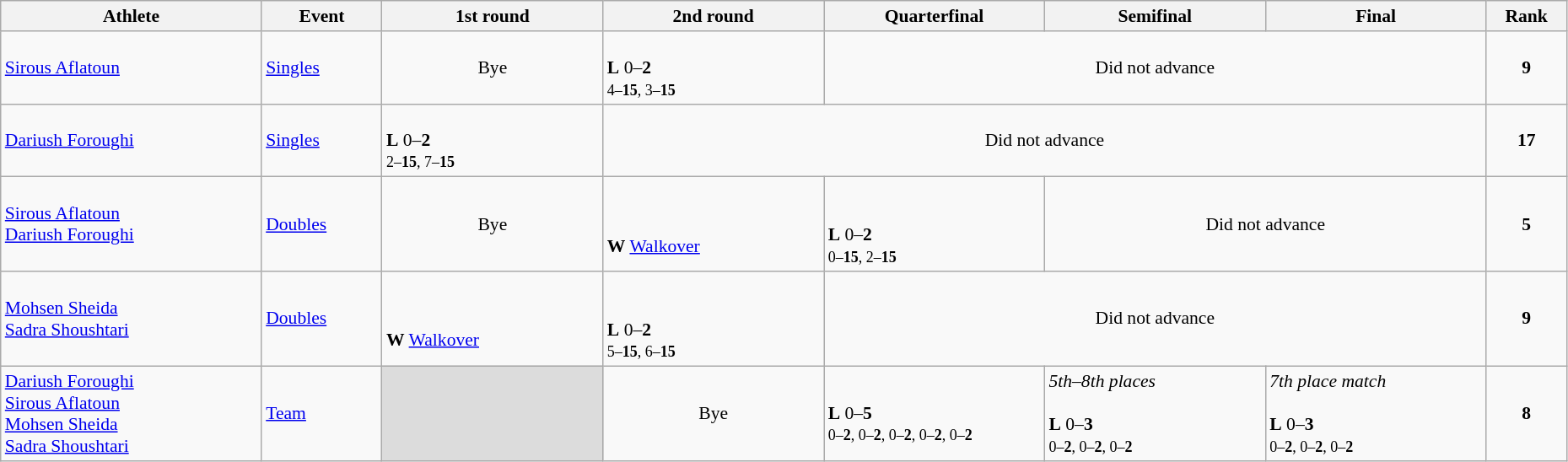<table class="wikitable" width="98%" style="text-align:left; font-size:90%">
<tr>
<th width="13%">Athlete</th>
<th width="6%">Event</th>
<th width="11%">1st round</th>
<th width="11%">2nd round</th>
<th width="11%">Quarterfinal</th>
<th width="11%">Semifinal</th>
<th width="11%">Final</th>
<th width="4%">Rank</th>
</tr>
<tr>
<td><a href='#'>Sirous Aflatoun</a></td>
<td><a href='#'>Singles</a></td>
<td align=center>Bye</td>
<td><br><strong>L</strong> 0–<strong>2</strong><br><small>4–<strong>15</strong>, 3–<strong>15</strong></small></td>
<td colspan=3 align=center>Did not advance</td>
<td align="center"><strong>9</strong></td>
</tr>
<tr>
<td><a href='#'>Dariush Foroughi</a></td>
<td><a href='#'>Singles</a></td>
<td><br><strong>L</strong> 0–<strong>2</strong><br><small>2–<strong>15</strong>, 7–<strong>15</strong></small></td>
<td colspan=4 align=center>Did not advance</td>
<td align="center"><strong>17</strong></td>
</tr>
<tr>
<td><a href='#'>Sirous Aflatoun</a><br><a href='#'>Dariush Foroughi</a></td>
<td><a href='#'>Doubles</a></td>
<td align=center>Bye</td>
<td><br><br><strong>W</strong> <a href='#'>Walkover</a></td>
<td><br><br><strong>L</strong> 0–<strong>2</strong><br><small>0–<strong>15</strong>, 2–<strong>15</strong></small></td>
<td colspan=2 align=center>Did not advance</td>
<td align="center"><strong>5</strong></td>
</tr>
<tr>
<td><a href='#'>Mohsen Sheida</a><br><a href='#'>Sadra Shoushtari</a></td>
<td><a href='#'>Doubles</a></td>
<td><br><br><strong>W</strong> <a href='#'>Walkover</a></td>
<td><br><br><strong>L</strong> 0–<strong>2</strong><br><small>5–<strong>15</strong>, 6–<strong>15</strong></small></td>
<td colspan=3 align=center>Did not advance</td>
<td align="center"><strong>9</strong></td>
</tr>
<tr>
<td><a href='#'>Dariush Foroughi</a><br><a href='#'>Sirous Aflatoun</a><br><a href='#'>Mohsen Sheida</a><br><a href='#'>Sadra Shoushtari</a></td>
<td><a href='#'>Team</a></td>
<td bgcolor=#DCDCDC></td>
<td align=center>Bye</td>
<td><br><strong>L</strong> 0–<strong>5</strong><br><small>0–<strong>2</strong>, 0–<strong>2</strong>, 0–<strong>2</strong>, 0–<strong>2</strong>, 0–<strong>2</strong></small></td>
<td><em>5th–8th places</em><br><br><strong>L</strong> 0–<strong>3</strong><br><small>0–<strong>2</strong>, 0–<strong>2</strong>, 0–<strong>2</strong></small></td>
<td><em>7th place match</em><br><br><strong>L</strong> 0–<strong>3</strong><br><small>0–<strong>2</strong>, 0–<strong>2</strong>, 0–<strong>2</strong></small></td>
<td align="center"><strong>8</strong></td>
</tr>
</table>
